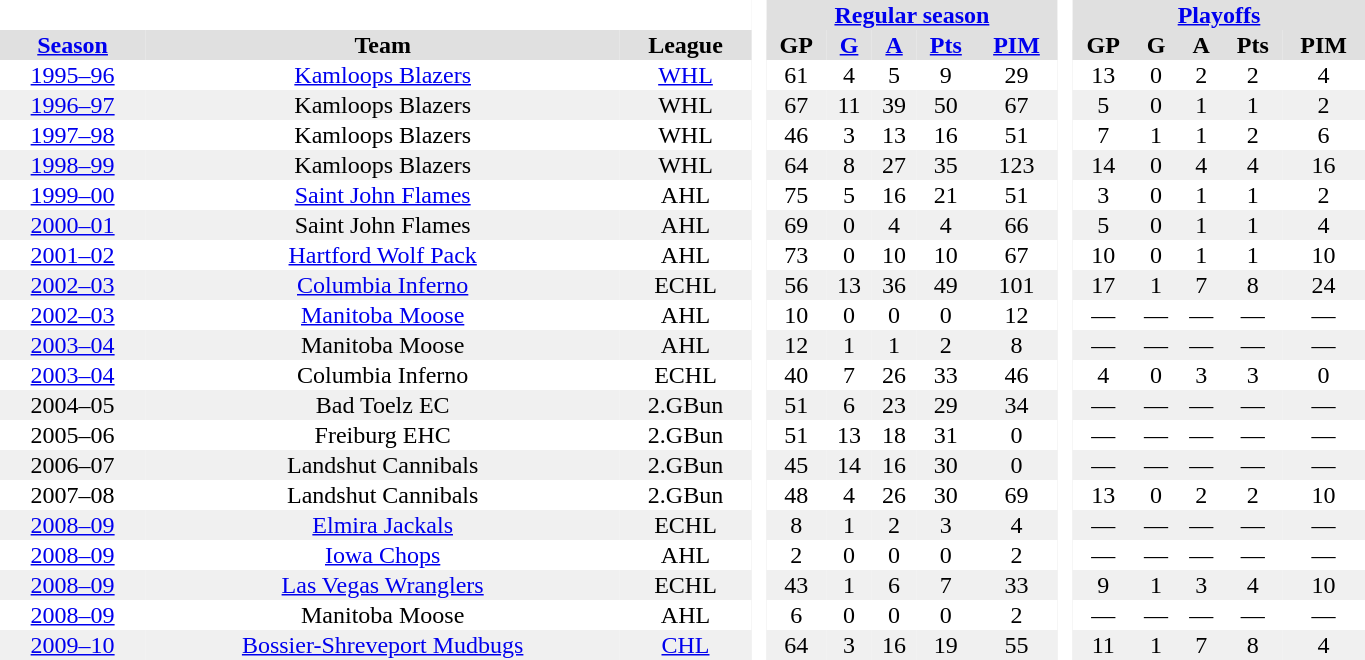<table BORDER="0" CELLPADDING="1" CELLSPACING="0" width="72%" style="text-align:center">
<tr bgcolor="#e0e0e0">
<th colspan="3" bgcolor="#ffffff"> </th>
<th rowspan="99" bgcolor="#ffffff"> </th>
<th colspan="5"><a href='#'>Regular season</a></th>
<th rowspan="99" bgcolor="#ffffff"> </th>
<th colspan="5"><a href='#'>Playoffs</a></th>
</tr>
<tr bgcolor="#e0e0e0">
<th><a href='#'>Season</a></th>
<th>Team</th>
<th>League</th>
<th>GP</th>
<th><a href='#'>G</a></th>
<th><a href='#'>A</a></th>
<th><a href='#'>Pts</a></th>
<th><a href='#'>PIM</a></th>
<th>GP</th>
<th>G</th>
<th>A</th>
<th>Pts</th>
<th>PIM</th>
</tr>
<tr>
<td><a href='#'>1995–96</a></td>
<td><a href='#'>Kamloops Blazers</a></td>
<td><a href='#'>WHL</a></td>
<td>61</td>
<td>4</td>
<td>5</td>
<td>9</td>
<td>29</td>
<td>13</td>
<td>0</td>
<td>2</td>
<td>2</td>
<td>4</td>
</tr>
<tr bgcolor="#f0f0f0">
<td><a href='#'>1996–97</a></td>
<td>Kamloops Blazers</td>
<td>WHL</td>
<td>67</td>
<td>11</td>
<td>39</td>
<td>50</td>
<td>67</td>
<td>5</td>
<td>0</td>
<td>1</td>
<td>1</td>
<td>2</td>
</tr>
<tr>
<td><a href='#'>1997–98</a></td>
<td>Kamloops Blazers</td>
<td>WHL</td>
<td>46</td>
<td>3</td>
<td>13</td>
<td>16</td>
<td>51</td>
<td>7</td>
<td>1</td>
<td>1</td>
<td>2</td>
<td>6</td>
</tr>
<tr bgcolor="#f0f0f0">
<td><a href='#'>1998–99</a></td>
<td>Kamloops Blazers</td>
<td>WHL</td>
<td>64</td>
<td>8</td>
<td>27</td>
<td>35</td>
<td>123</td>
<td>14</td>
<td>0</td>
<td>4</td>
<td>4</td>
<td>16</td>
</tr>
<tr>
<td><a href='#'>1999–00</a></td>
<td><a href='#'>Saint John Flames</a></td>
<td>AHL</td>
<td>75</td>
<td>5</td>
<td>16</td>
<td>21</td>
<td>51</td>
<td>3</td>
<td>0</td>
<td>1</td>
<td>1</td>
<td>2</td>
</tr>
<tr bgcolor="#f0f0f0">
<td><a href='#'>2000–01</a></td>
<td>Saint John Flames</td>
<td>AHL</td>
<td>69</td>
<td>0</td>
<td>4</td>
<td>4</td>
<td>66</td>
<td>5</td>
<td>0</td>
<td>1</td>
<td>1</td>
<td>4</td>
</tr>
<tr>
<td><a href='#'>2001–02</a></td>
<td><a href='#'>Hartford Wolf Pack</a></td>
<td>AHL</td>
<td>73</td>
<td>0</td>
<td>10</td>
<td>10</td>
<td>67</td>
<td>10</td>
<td>0</td>
<td>1</td>
<td>1</td>
<td>10</td>
</tr>
<tr bgcolor="#f0f0f0">
<td><a href='#'>2002–03</a></td>
<td><a href='#'>Columbia Inferno</a></td>
<td>ECHL</td>
<td>56</td>
<td>13</td>
<td>36</td>
<td>49</td>
<td>101</td>
<td>17</td>
<td>1</td>
<td>7</td>
<td>8</td>
<td>24</td>
</tr>
<tr>
<td><a href='#'>2002–03</a></td>
<td><a href='#'>Manitoba Moose</a></td>
<td>AHL</td>
<td>10</td>
<td>0</td>
<td>0</td>
<td>0</td>
<td>12</td>
<td>—</td>
<td>—</td>
<td>—</td>
<td>—</td>
<td>—</td>
</tr>
<tr>
</tr>
<tr bgcolor="#f0f0f0">
<td><a href='#'>2003–04</a></td>
<td>Manitoba Moose</td>
<td>AHL</td>
<td>12</td>
<td>1</td>
<td>1</td>
<td>2</td>
<td>8</td>
<td>—</td>
<td>—</td>
<td>—</td>
<td>—</td>
<td>—</td>
</tr>
<tr>
<td><a href='#'>2003–04</a></td>
<td>Columbia Inferno</td>
<td>ECHL</td>
<td>40</td>
<td>7</td>
<td>26</td>
<td>33</td>
<td>46</td>
<td>4</td>
<td>0</td>
<td>3</td>
<td>3</td>
<td>0</td>
</tr>
<tr>
</tr>
<tr bgcolor="#f0f0f0">
<td>2004–05</td>
<td>Bad Toelz EC</td>
<td>2.GBun</td>
<td>51</td>
<td>6</td>
<td>23</td>
<td>29</td>
<td>34</td>
<td>—</td>
<td>—</td>
<td>—</td>
<td>—</td>
<td>—</td>
</tr>
<tr>
<td>2005–06</td>
<td>Freiburg EHC</td>
<td>2.GBun</td>
<td>51</td>
<td>13</td>
<td>18</td>
<td>31</td>
<td>0</td>
<td>—</td>
<td>—</td>
<td>—</td>
<td>—</td>
<td>—</td>
</tr>
<tr>
</tr>
<tr bgcolor="#f0f0f0">
<td>2006–07</td>
<td>Landshut Cannibals</td>
<td>2.GBun</td>
<td>45</td>
<td>14</td>
<td>16</td>
<td>30</td>
<td>0</td>
<td>—</td>
<td>—</td>
<td>—</td>
<td>—</td>
<td>—</td>
</tr>
<tr>
</tr>
<tr>
<td>2007–08</td>
<td>Landshut Cannibals</td>
<td>2.GBun</td>
<td>48</td>
<td>4</td>
<td>26</td>
<td>30</td>
<td>69</td>
<td>13</td>
<td>0</td>
<td>2</td>
<td>2</td>
<td>10</td>
</tr>
<tr>
</tr>
<tr bgcolor="#f0f0f0">
<td><a href='#'>2008–09</a></td>
<td><a href='#'>Elmira Jackals</a></td>
<td>ECHL</td>
<td>8</td>
<td>1</td>
<td>2</td>
<td>3</td>
<td>4</td>
<td>—</td>
<td>—</td>
<td>—</td>
<td>—</td>
<td>—</td>
</tr>
<tr>
</tr>
<tr>
<td><a href='#'>2008–09</a></td>
<td><a href='#'>Iowa Chops</a></td>
<td>AHL</td>
<td>2</td>
<td>0</td>
<td>0</td>
<td>0</td>
<td>2</td>
<td>—</td>
<td>—</td>
<td>—</td>
<td>—</td>
<td>—</td>
</tr>
<tr>
</tr>
<tr bgcolor="#f0f0f0">
<td><a href='#'>2008–09</a></td>
<td><a href='#'>Las Vegas Wranglers</a></td>
<td>ECHL</td>
<td>43</td>
<td>1</td>
<td>6</td>
<td>7</td>
<td>33</td>
<td>9</td>
<td>1</td>
<td>3</td>
<td>4</td>
<td>10</td>
</tr>
<tr>
</tr>
<tr>
<td><a href='#'>2008–09</a></td>
<td>Manitoba Moose</td>
<td>AHL</td>
<td>6</td>
<td>0</td>
<td>0</td>
<td>0</td>
<td>2</td>
<td>—</td>
<td>—</td>
<td>—</td>
<td>—</td>
<td>—</td>
</tr>
<tr bgcolor="#f0f0f0">
<td><a href='#'>2009–10</a></td>
<td><a href='#'>Bossier-Shreveport Mudbugs</a></td>
<td><a href='#'>CHL</a></td>
<td>64</td>
<td>3</td>
<td>16</td>
<td>19</td>
<td>55</td>
<td>11</td>
<td>1</td>
<td>7</td>
<td>8</td>
<td>4</td>
</tr>
<tr>
</tr>
<tr>
</tr>
</table>
